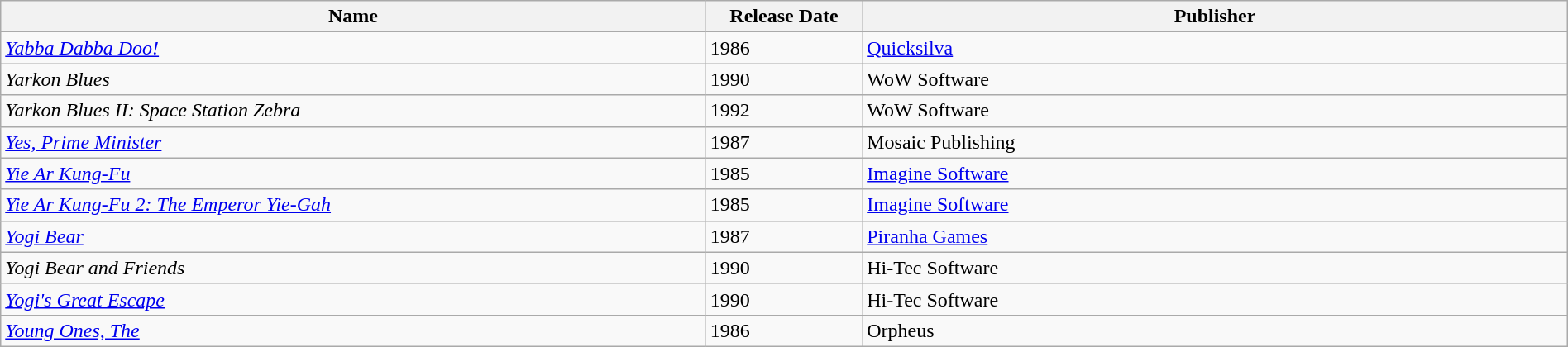<table class="wikitable sortable" style="width:100%;">
<tr>
<th style="width:45%;">Name</th>
<th style="width:10%;">Release Date</th>
<th style="width:45%;">Publisher</th>
</tr>
<tr>
<td><em><a href='#'>Yabba Dabba Doo!</a></em></td>
<td>1986</td>
<td><a href='#'>Quicksilva</a></td>
</tr>
<tr>
<td><em>Yarkon Blues</em></td>
<td>1990</td>
<td>WoW Software</td>
</tr>
<tr>
<td><em>Yarkon Blues II: Space Station Zebra</em></td>
<td>1992</td>
<td>WoW Software</td>
</tr>
<tr>
<td><em><a href='#'>Yes, Prime Minister</a></em></td>
<td>1987</td>
<td>Mosaic Publishing</td>
</tr>
<tr>
<td><em><a href='#'>Yie Ar Kung-Fu</a></em></td>
<td>1985</td>
<td><a href='#'>Imagine Software</a></td>
</tr>
<tr>
<td><em><a href='#'>Yie Ar Kung-Fu 2: The Emperor Yie-Gah</a></em></td>
<td>1985</td>
<td><a href='#'>Imagine Software</a></td>
</tr>
<tr>
<td><em><a href='#'>Yogi Bear</a></em></td>
<td>1987</td>
<td><a href='#'>Piranha Games</a></td>
</tr>
<tr>
<td><em>Yogi Bear and Friends</em></td>
<td>1990</td>
<td>Hi-Tec Software</td>
</tr>
<tr>
<td><em><a href='#'>Yogi's Great Escape</a></em></td>
<td>1990</td>
<td>Hi-Tec Software</td>
</tr>
<tr>
<td><em><a href='#'>Young Ones, The</a></em></td>
<td>1986</td>
<td>Orpheus</td>
</tr>
</table>
